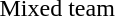<table>
<tr>
<td rowspan=2>Mixed team</td>
<td rowspan=2></td>
<td rowspan=2></td>
<td></td>
</tr>
<tr>
<td></td>
</tr>
<tr>
</tr>
</table>
